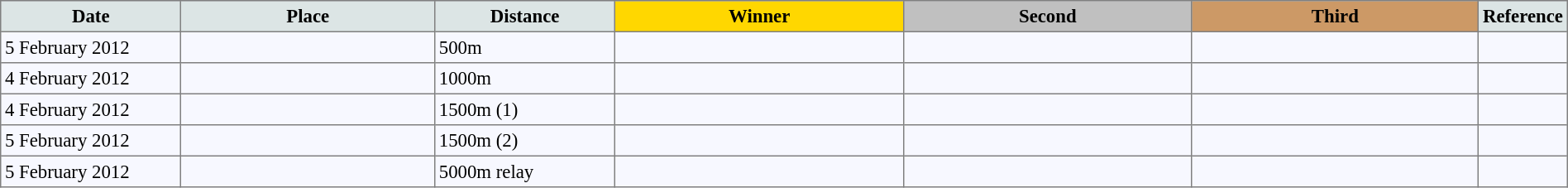<table bgcolor="#f7f8ff" cellpadding="3" cellspacing="0" border="1" style="font-size: 95%; border: gray solid 1px; border-collapse: collapse;">
<tr bgcolor="#CCCCCC">
<td align="center" bgcolor="#DCE5E5" width="150"><strong>Date</strong></td>
<td align="center" bgcolor="#DCE5E5" width="220"><strong>Place</strong></td>
<td align="center" bgcolor="#DCE5E5" width="150"><strong>Distance</strong></td>
<td align="center" bgcolor="gold" width="250"><strong>Winner</strong></td>
<td align="center" bgcolor="silver" width="250"><strong>Second</strong></td>
<td align="center" bgcolor="CC9966" width="250"><strong>Third</strong></td>
<td align="center" bgcolor="#DCE5E5" width="30"><strong>Reference</strong></td>
</tr>
<tr align="left">
<td>5 February 2012</td>
<td></td>
<td>500m</td>
<td></td>
<td></td>
<td></td>
<td></td>
</tr>
<tr align="left">
<td>4 February 2012</td>
<td></td>
<td>1000m</td>
<td></td>
<td></td>
<td></td>
<td></td>
</tr>
<tr align="left">
<td>4 February 2012</td>
<td></td>
<td>1500m (1)</td>
<td></td>
<td></td>
<td></td>
<td></td>
</tr>
<tr align="left">
<td>5 February 2012</td>
<td></td>
<td>1500m (2)</td>
<td></td>
<td></td>
<td></td>
<td></td>
</tr>
<tr align="left">
<td>5 February 2012</td>
<td></td>
<td>5000m relay</td>
<td></td>
<td></td>
<td></td>
<td></td>
</tr>
</table>
